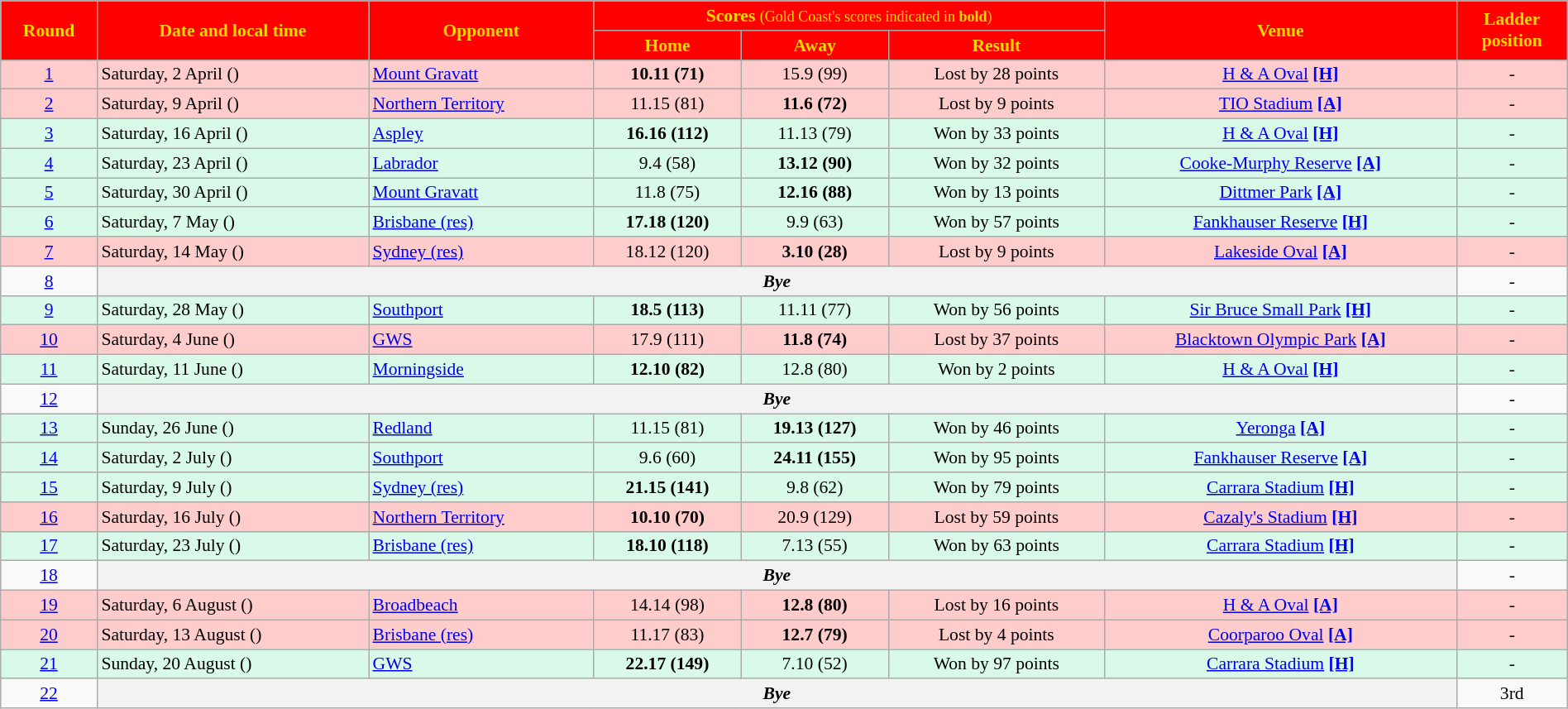<table class="wikitable" style="font-size:90%; text-align:center; width: 100%; margin-left: auto; margin-right: auto;">
<tr>
<td rowspan=2 style="background:red; color:gold"><strong>Round</strong></td>
<td rowspan=2 style="background:red; color:gold"><strong>Date and local time</strong></td>
<td rowspan=2 style="background:red; color:gold"><strong>Opponent</strong></td>
<td colspan=3 style="background:red; color:gold"><strong>Scores</strong> <small>(Gold Coast's scores indicated in <strong>bold</strong>)</small></td>
<td rowspan=2 style="background:red; color:gold"><strong>Venue</strong></td>
<td rowspan=2 style="background:red; color:gold"><strong>Ladder<br>position</strong></td>
</tr>
<tr>
<th style="background:red; color:gold">Home</th>
<th style="background:red; color:gold">Away</th>
<th style="background:red; color:gold">Result</th>
</tr>
<tr style="background:#fcc;">
<td><a href='#'>1</a></td>
<td align=left>Saturday, 2 April ()</td>
<td align=left><a href='#'>Mount Gravatt</a></td>
<td><strong>10.11 (71)</strong></td>
<td>15.9 (99)</td>
<td>Lost by 28 points</td>
<td><a href='#'>H & A Oval</a> <a href='#'><strong>[H]</strong></a></td>
<td>-</td>
</tr>
<tr style="background:#fcc;">
<td><a href='#'>2</a></td>
<td align=left>Saturday, 9 April ()</td>
<td align=left><a href='#'>Northern Territory</a></td>
<td>11.15 (81)</td>
<td><strong>11.6 (72)</strong></td>
<td>Lost by 9 points</td>
<td><a href='#'>TIO Stadium</a> <a href='#'><strong>[A]</strong></a></td>
<td>-</td>
</tr>
<tr style="background:#d9f9e9;">
<td><a href='#'>3</a></td>
<td align=left>Saturday, 16 April ()</td>
<td align=left><a href='#'>Aspley</a></td>
<td><strong>16.16 (112)</strong></td>
<td>11.13 (79)</td>
<td>Won by 33 points</td>
<td><a href='#'>H & A Oval</a> <a href='#'><strong>[H]</strong></a></td>
<td>-</td>
</tr>
<tr style="background:#d9f9e9;">
<td><a href='#'>4</a></td>
<td align=left>Saturday, 23 April ()</td>
<td align=left><a href='#'>Labrador</a></td>
<td>9.4 (58)</td>
<td><strong>13.12 (90)</strong></td>
<td>Won by 32 points</td>
<td><a href='#'>Cooke-Murphy Reserve</a> <a href='#'><strong>[A]</strong></a></td>
<td>-</td>
</tr>
<tr style="background:#d9f9e9;">
<td><a href='#'>5</a></td>
<td align=left>Saturday, 30 April ()</td>
<td align=left><a href='#'>Mount Gravatt</a></td>
<td>11.8 (75)</td>
<td><strong>12.16 (88)</strong></td>
<td>Won by 13 points</td>
<td><a href='#'>Dittmer Park</a> <a href='#'><strong>[A]</strong></a></td>
<td>-</td>
</tr>
<tr style="background:#d9f9e9;">
<td><a href='#'>6</a></td>
<td align=left>Saturday, 7 May ()</td>
<td align=left><a href='#'>Brisbane (res)</a></td>
<td><strong>17.18 (120)</strong></td>
<td>9.9 (63)</td>
<td>Won by 57 points</td>
<td><a href='#'>Fankhauser Reserve</a> <a href='#'><strong>[H]</strong></a></td>
<td>-</td>
</tr>
<tr style="background:#fcc;">
<td><a href='#'>7</a></td>
<td align=left>Saturday, 14 May ()</td>
<td align=left><a href='#'>Sydney (res)</a></td>
<td>18.12 (120)</td>
<td><strong>3.10 (28)</strong></td>
<td>Lost by 9 points</td>
<td><a href='#'>Lakeside Oval</a> <a href='#'><strong>[A]</strong></a></td>
<td>-</td>
</tr>
<tr>
<td><a href='#'>8</a></td>
<th colspan=6><span><em>Bye</em></span></th>
<td>-</td>
</tr>
<tr style="background:#d9f9e9;">
<td><a href='#'>9</a></td>
<td align=left>Saturday, 28 May ()</td>
<td align=left><a href='#'>Southport</a></td>
<td><strong>18.5 (113)</strong></td>
<td>11.11 (77)</td>
<td>Won by 56 points</td>
<td><a href='#'>Sir Bruce Small Park</a> <a href='#'><strong>[H]</strong></a></td>
<td>-</td>
</tr>
<tr style="background:#fcc;">
<td><a href='#'>10</a></td>
<td align=left>Saturday, 4 June ()</td>
<td align=left><a href='#'>GWS</a></td>
<td>17.9 (111)</td>
<td><strong>11.8 (74)</strong></td>
<td>Lost by 37 points</td>
<td><a href='#'>Blacktown Olympic Park</a> <a href='#'><strong>[A]</strong></a></td>
<td>-</td>
</tr>
<tr style="background:#d9f9e9;">
<td><a href='#'>11</a></td>
<td align=left>Saturday, 11 June ()</td>
<td align=left><a href='#'>Morningside</a></td>
<td><strong>12.10 (82)</strong></td>
<td>12.8 (80)</td>
<td>Won by 2 points</td>
<td><a href='#'>H & A Oval</a> <a href='#'><strong>[H]</strong></a></td>
<td>-</td>
</tr>
<tr>
<td><a href='#'>12</a></td>
<th colspan=6><span><em>Bye</em></span></th>
<td>-</td>
</tr>
<tr style="background:#d9f9e9;">
<td><a href='#'>13</a></td>
<td align=left>Sunday, 26 June ()</td>
<td align=left><a href='#'>Redland</a></td>
<td>11.15 (81)</td>
<td><strong>19.13 (127)</strong></td>
<td>Won by 46 points</td>
<td><a href='#'>Yeronga</a> <a href='#'><strong>[A]</strong></a></td>
<td>-</td>
</tr>
<tr style="background:#d9f9e9;">
<td><a href='#'>14</a></td>
<td align=left>Saturday, 2 July ()</td>
<td align=left><a href='#'>Southport</a></td>
<td>9.6 (60)</td>
<td><strong>24.11 (155)</strong></td>
<td>Won by 95 points</td>
<td><a href='#'>Fankhauser Reserve</a> <a href='#'><strong>[A]</strong></a></td>
<td>-</td>
</tr>
<tr style="background:#d9f9e9;">
<td><a href='#'>15</a></td>
<td align=left>Saturday, 9 July ()</td>
<td align=left><a href='#'>Sydney (res)</a></td>
<td><strong>21.15 (141)</strong></td>
<td>9.8 (62)</td>
<td>Won by 79 points</td>
<td><a href='#'>Carrara Stadium</a> <a href='#'><strong>[H]</strong></a></td>
<td>-</td>
</tr>
<tr style="background:#fcc;">
<td><a href='#'>16</a></td>
<td align=left>Saturday, 16 July ()</td>
<td align=left><a href='#'>Northern Territory</a></td>
<td><strong>10.10 (70)</strong></td>
<td>20.9 (129)</td>
<td>Lost by 59 points</td>
<td><a href='#'>Cazaly's Stadium</a> <a href='#'><strong>[H]</strong></a></td>
<td>-</td>
</tr>
<tr style="background:#d9f9e9;">
<td><a href='#'>17</a></td>
<td align=left>Saturday, 23 July ()</td>
<td align=left><a href='#'>Brisbane (res)</a></td>
<td><strong>18.10 (118)</strong></td>
<td>7.13 (55)</td>
<td>Won by 63 points</td>
<td><a href='#'>Carrara Stadium</a> <a href='#'><strong>[H]</strong></a></td>
<td>-</td>
</tr>
<tr>
<td><a href='#'>18</a></td>
<th colspan=6><span><em>Bye</em></span></th>
<td>-</td>
</tr>
<tr style="background:#fcc;">
<td><a href='#'>19</a></td>
<td align=left>Saturday, 6 August ()</td>
<td align=left><a href='#'>Broadbeach</a></td>
<td>14.14 (98)</td>
<td><strong>12.8 (80)</strong></td>
<td>Lost by 16 points</td>
<td><a href='#'>H & A Oval</a> <a href='#'><strong>[A]</strong></a></td>
<td>-</td>
</tr>
<tr style="background:#fcc;">
<td><a href='#'>20</a></td>
<td align=left>Saturday, 13 August ()</td>
<td align=left><a href='#'>Brisbane (res)</a></td>
<td>11.17 (83)</td>
<td><strong>12.7 (79)</strong></td>
<td>Lost by 4 points</td>
<td><a href='#'>Coorparoo Oval</a> <a href='#'><strong>[A]</strong></a></td>
<td>-</td>
</tr>
<tr style="background:#d9f9e9;">
<td><a href='#'>21</a></td>
<td align=left>Sunday, 20 August ()</td>
<td align=left><a href='#'>GWS</a></td>
<td><strong>22.17 (149)</strong></td>
<td>7.10 (52)</td>
<td>Won by 97 points</td>
<td><a href='#'>Carrara Stadium</a> <a href='#'><strong>[H]</strong></a></td>
<td>-</td>
</tr>
<tr>
<td><a href='#'>22</a></td>
<th colspan=6><span><em>Bye</em></span></th>
<td>3rd</td>
</tr>
</table>
